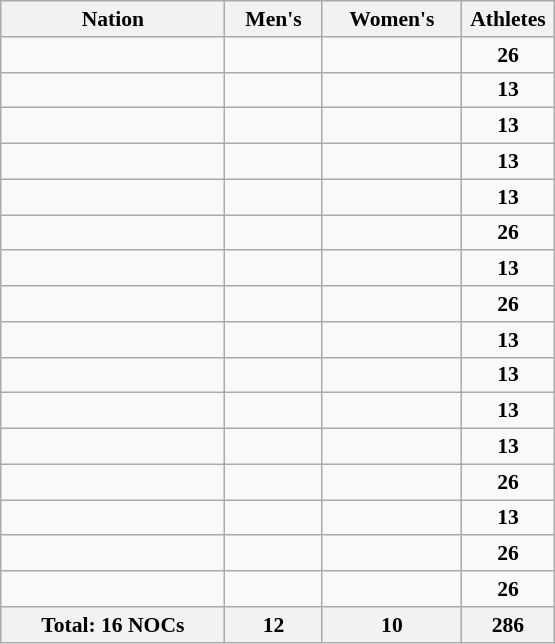<table class="wikitable sortable" width=370 style="text-align:center; font-size:90%">
<tr>
<th>Nation</th>
<th>Men's</th>
<th>Women's</th>
<th width=55>Athletes</th>
</tr>
<tr>
<td style="text-align:left;"></td>
<td></td>
<td></td>
<td><strong>26</strong></td>
</tr>
<tr>
<td style="text-align:left;"></td>
<td></td>
<td></td>
<td><strong>13</strong></td>
</tr>
<tr>
<td style="text-align:left;"></td>
<td></td>
<td></td>
<td><strong>13</strong></td>
</tr>
<tr>
<td style="text-align:left;"></td>
<td></td>
<td></td>
<td><strong>13</strong></td>
</tr>
<tr>
<td style="text-align:left;"></td>
<td></td>
<td></td>
<td><strong>13</strong></td>
</tr>
<tr>
<td style="text-align:left;"></td>
<td></td>
<td></td>
<td><strong>26</strong></td>
</tr>
<tr>
<td style="text-align:left;"></td>
<td></td>
<td></td>
<td><strong>13</strong></td>
</tr>
<tr>
<td style="text-align:left;"></td>
<td></td>
<td></td>
<td><strong>26</strong></td>
</tr>
<tr>
<td style="text-align:left;"></td>
<td></td>
<td></td>
<td><strong>13</strong></td>
</tr>
<tr>
<td style="text-align:left;"></td>
<td></td>
<td></td>
<td><strong>13</strong></td>
</tr>
<tr>
<td style="text-align:left;"></td>
<td></td>
<td></td>
<td><strong>13</strong></td>
</tr>
<tr>
<td style="text-align:left;"></td>
<td></td>
<td></td>
<td><strong>13</strong></td>
</tr>
<tr>
<td style="text-align:left;"></td>
<td></td>
<td></td>
<td><strong>26</strong></td>
</tr>
<tr>
<td style="text-align:left;"></td>
<td></td>
<td></td>
<td><strong>13</strong></td>
</tr>
<tr>
<td style="text-align:left;"></td>
<td></td>
<td></td>
<td><strong>26</strong></td>
</tr>
<tr>
<td style="text-align:left;"></td>
<td></td>
<td></td>
<td><strong>26</strong></td>
</tr>
<tr>
<th>Total: 16 NOCs</th>
<th>12</th>
<th>10</th>
<th>286</th>
</tr>
</table>
